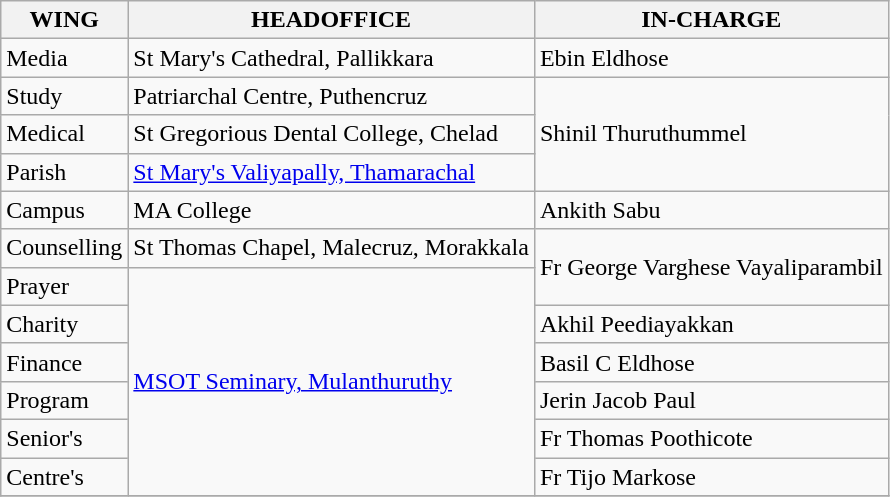<table class="wikitable">
<tr>
<th>WING</th>
<th>HEADOFFICE</th>
<th>IN-CHARGE</th>
</tr>
<tr>
<td>Media</td>
<td>St Mary's Cathedral, Pallikkara</td>
<td>Ebin Eldhose</td>
</tr>
<tr>
<td>Study</td>
<td>Patriarchal Centre, Puthencruz</td>
<td rowspan="3">Shinil  Thuruthummel</td>
</tr>
<tr>
<td>Medical</td>
<td>St Gregorious Dental College, Chelad</td>
</tr>
<tr>
<td>Parish</td>
<td><a href='#'>St Mary's Valiyapally, Thamarachal</a></td>
</tr>
<tr>
<td>Campus</td>
<td>MA College</td>
<td>Ankith Sabu</td>
</tr>
<tr>
<td>Counselling</td>
<td>St Thomas Chapel, Malecruz, Morakkala</td>
<td rowspan="2">Fr George Varghese Vayaliparambil</td>
</tr>
<tr>
<td>Prayer</td>
<td rowspan="6"><a href='#'>MSOT Seminary, Mulanthuruthy</a></td>
</tr>
<tr>
<td>Charity</td>
<td>Akhil Peediayakkan</td>
</tr>
<tr>
<td>Finance</td>
<td>Basil C Eldhose</td>
</tr>
<tr>
<td>Program</td>
<td>Jerin Jacob Paul</td>
</tr>
<tr>
<td>Senior's</td>
<td>Fr Thomas Poothicote</td>
</tr>
<tr>
<td>Centre's</td>
<td>Fr Tijo Markose</td>
</tr>
<tr>
</tr>
</table>
